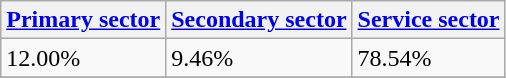<table class="wikitable">
<tr>
<th><a href='#'>Primary sector</a></th>
<th><a href='#'>Secondary sector</a></th>
<th><a href='#'>Service sector</a></th>
</tr>
<tr>
<td>12.00%</td>
<td>9.46%</td>
<td>78.54%</td>
</tr>
<tr>
</tr>
</table>
